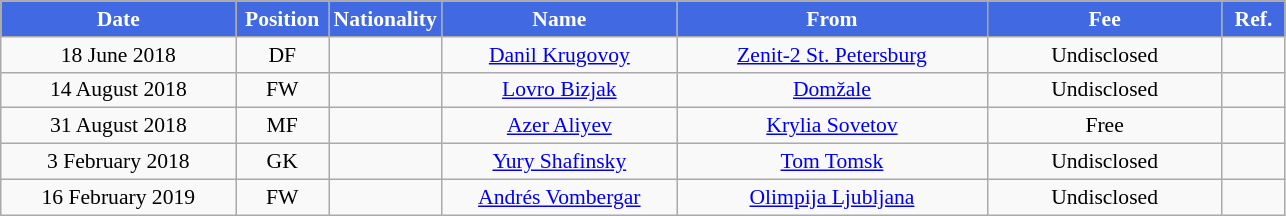<table class="wikitable"  style="text-align:center; font-size:90%; ">
<tr>
<th style="background:#4169E1; color:white; width:150px;">Date</th>
<th style="background:#4169E1; color:white; width:55px;">Position</th>
<th style="background:#4169E1; color:white; width:505x;">Nationality</th>
<th style="background:#4169E1; color:white; width:150px;">Name</th>
<th style="background:#4169E1; color:white; width:200px;">From</th>
<th style="background:#4169E1; color:white; width:150px;">Fee</th>
<th style="background:#4169E1; color:white; width:35px;">Ref.</th>
</tr>
<tr>
<td>18 June 2018</td>
<td>DF</td>
<td></td>
<td><a href='#'>Danil Krugovoy</a></td>
<td><a href='#'>Zenit-2 St. Petersburg</a></td>
<td>Undisclosed</td>
<td></td>
</tr>
<tr>
<td>14 August 2018</td>
<td>FW</td>
<td></td>
<td><a href='#'>Lovro Bizjak</a></td>
<td><a href='#'>Domžale</a></td>
<td>Undisclosed</td>
<td></td>
</tr>
<tr>
<td>31 August 2018</td>
<td>MF</td>
<td></td>
<td><a href='#'>Azer Aliyev</a></td>
<td><a href='#'>Krylia Sovetov</a></td>
<td>Free</td>
<td></td>
</tr>
<tr>
<td>3 February 2018</td>
<td>GK</td>
<td></td>
<td><a href='#'>Yury Shafinsky</a></td>
<td><a href='#'>Tom Tomsk</a></td>
<td>Undisclosed</td>
<td></td>
</tr>
<tr>
<td>16 February 2019</td>
<td>FW</td>
<td></td>
<td><a href='#'>Andrés Vombergar</a></td>
<td><a href='#'>Olimpija Ljubljana</a></td>
<td>Undisclosed</td>
<td></td>
</tr>
</table>
